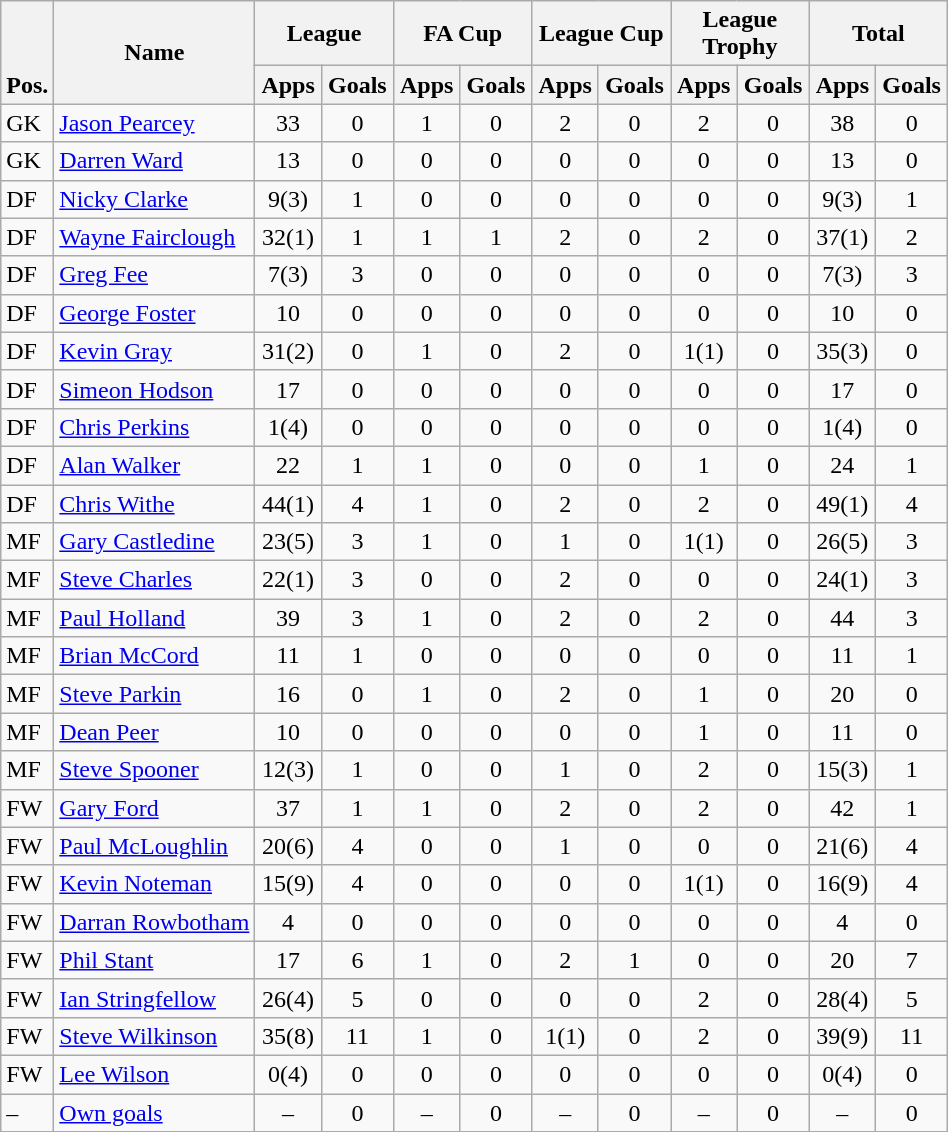<table class="wikitable" style="text-align:center">
<tr>
<th rowspan="2" valign="bottom">Pos.</th>
<th rowspan="2">Name</th>
<th colspan="2" width="85">League</th>
<th colspan="2" width="85">FA Cup</th>
<th colspan="2" width="85">League Cup</th>
<th colspan="2" width="85">League Trophy</th>
<th colspan="2" width="85">Total</th>
</tr>
<tr>
<th>Apps</th>
<th>Goals</th>
<th>Apps</th>
<th>Goals</th>
<th>Apps</th>
<th>Goals</th>
<th>Apps</th>
<th>Goals</th>
<th>Apps</th>
<th>Goals</th>
</tr>
<tr>
<td align="left">GK</td>
<td align="left"> <a href='#'>Jason Pearcey</a></td>
<td>33</td>
<td>0</td>
<td>1</td>
<td>0</td>
<td>2</td>
<td>0</td>
<td>2</td>
<td>0</td>
<td>38</td>
<td>0</td>
</tr>
<tr>
<td align="left">GK</td>
<td align="left"> <a href='#'>Darren Ward</a></td>
<td>13</td>
<td>0</td>
<td>0</td>
<td>0</td>
<td>0</td>
<td>0</td>
<td>0</td>
<td>0</td>
<td>13</td>
<td>0</td>
</tr>
<tr>
<td align="left">DF</td>
<td align="left"> <a href='#'>Nicky Clarke</a></td>
<td>9(3)</td>
<td>1</td>
<td>0</td>
<td>0</td>
<td>0</td>
<td>0</td>
<td>0</td>
<td>0</td>
<td>9(3)</td>
<td>1</td>
</tr>
<tr>
<td align="left">DF</td>
<td align="left"> <a href='#'>Wayne Fairclough</a></td>
<td>32(1)</td>
<td>1</td>
<td>1</td>
<td>1</td>
<td>2</td>
<td>0</td>
<td>2</td>
<td>0</td>
<td>37(1)</td>
<td>2</td>
</tr>
<tr>
<td align="left">DF</td>
<td align="left"> <a href='#'>Greg Fee</a></td>
<td>7(3)</td>
<td>3</td>
<td>0</td>
<td>0</td>
<td>0</td>
<td>0</td>
<td>0</td>
<td>0</td>
<td>7(3)</td>
<td>3</td>
</tr>
<tr>
<td align="left">DF</td>
<td align="left"> <a href='#'>George Foster</a></td>
<td>10</td>
<td>0</td>
<td>0</td>
<td>0</td>
<td>0</td>
<td>0</td>
<td>0</td>
<td>0</td>
<td>10</td>
<td>0</td>
</tr>
<tr>
<td align="left">DF</td>
<td align="left"> <a href='#'>Kevin Gray</a></td>
<td>31(2)</td>
<td>0</td>
<td>1</td>
<td>0</td>
<td>2</td>
<td>0</td>
<td>1(1)</td>
<td>0</td>
<td>35(3)</td>
<td>0</td>
</tr>
<tr>
<td align="left">DF</td>
<td align="left"> <a href='#'>Simeon Hodson</a></td>
<td>17</td>
<td>0</td>
<td>0</td>
<td>0</td>
<td>0</td>
<td>0</td>
<td>0</td>
<td>0</td>
<td>17</td>
<td>0</td>
</tr>
<tr>
<td align="left">DF</td>
<td align="left"> <a href='#'>Chris Perkins</a></td>
<td>1(4)</td>
<td>0</td>
<td>0</td>
<td>0</td>
<td>0</td>
<td>0</td>
<td>0</td>
<td>0</td>
<td>1(4)</td>
<td>0</td>
</tr>
<tr>
<td align="left">DF</td>
<td align="left"> <a href='#'>Alan Walker</a></td>
<td>22</td>
<td>1</td>
<td>1</td>
<td>0</td>
<td>0</td>
<td>0</td>
<td>1</td>
<td>0</td>
<td>24</td>
<td>1</td>
</tr>
<tr>
<td align="left">DF</td>
<td align="left"> <a href='#'>Chris Withe</a></td>
<td>44(1)</td>
<td>4</td>
<td>1</td>
<td>0</td>
<td>2</td>
<td>0</td>
<td>2</td>
<td>0</td>
<td>49(1)</td>
<td>4</td>
</tr>
<tr>
<td align="left">MF</td>
<td align="left"> <a href='#'>Gary Castledine</a></td>
<td>23(5)</td>
<td>3</td>
<td>1</td>
<td>0</td>
<td>1</td>
<td>0</td>
<td>1(1)</td>
<td>0</td>
<td>26(5)</td>
<td>3</td>
</tr>
<tr>
<td align="left">MF</td>
<td align="left"> <a href='#'>Steve Charles</a></td>
<td>22(1)</td>
<td>3</td>
<td>0</td>
<td>0</td>
<td>2</td>
<td>0</td>
<td>0</td>
<td>0</td>
<td>24(1)</td>
<td>3</td>
</tr>
<tr>
<td align="left">MF</td>
<td align="left"> <a href='#'>Paul Holland</a></td>
<td>39</td>
<td>3</td>
<td>1</td>
<td>0</td>
<td>2</td>
<td>0</td>
<td>2</td>
<td>0</td>
<td>44</td>
<td>3</td>
</tr>
<tr>
<td align="left">MF</td>
<td align="left"> <a href='#'>Brian McCord</a></td>
<td>11</td>
<td>1</td>
<td>0</td>
<td>0</td>
<td>0</td>
<td>0</td>
<td>0</td>
<td>0</td>
<td>11</td>
<td>1</td>
</tr>
<tr>
<td align="left">MF</td>
<td align="left"> <a href='#'>Steve Parkin</a></td>
<td>16</td>
<td>0</td>
<td>1</td>
<td>0</td>
<td>2</td>
<td>0</td>
<td>1</td>
<td>0</td>
<td>20</td>
<td>0</td>
</tr>
<tr>
<td align="left">MF</td>
<td align="left"> <a href='#'>Dean Peer</a></td>
<td>10</td>
<td>0</td>
<td>0</td>
<td>0</td>
<td>0</td>
<td>0</td>
<td>1</td>
<td>0</td>
<td>11</td>
<td>0</td>
</tr>
<tr>
<td align="left">MF</td>
<td align="left"> <a href='#'>Steve Spooner</a></td>
<td>12(3)</td>
<td>1</td>
<td>0</td>
<td>0</td>
<td>1</td>
<td>0</td>
<td>2</td>
<td>0</td>
<td>15(3)</td>
<td>1</td>
</tr>
<tr>
<td align="left">FW</td>
<td align="left"> <a href='#'>Gary Ford</a></td>
<td>37</td>
<td>1</td>
<td>1</td>
<td>0</td>
<td>2</td>
<td>0</td>
<td>2</td>
<td>0</td>
<td>42</td>
<td>1</td>
</tr>
<tr>
<td align="left">FW</td>
<td align="left"> <a href='#'>Paul McLoughlin</a></td>
<td>20(6)</td>
<td>4</td>
<td>0</td>
<td>0</td>
<td>1</td>
<td>0</td>
<td>0</td>
<td>0</td>
<td>21(6)</td>
<td>4</td>
</tr>
<tr>
<td align="left">FW</td>
<td align="left"> <a href='#'>Kevin Noteman</a></td>
<td>15(9)</td>
<td>4</td>
<td>0</td>
<td>0</td>
<td>0</td>
<td>0</td>
<td>1(1)</td>
<td>0</td>
<td>16(9)</td>
<td>4</td>
</tr>
<tr>
<td align="left">FW</td>
<td align="left"> <a href='#'>Darran Rowbotham</a></td>
<td>4</td>
<td>0</td>
<td>0</td>
<td>0</td>
<td>0</td>
<td>0</td>
<td>0</td>
<td>0</td>
<td>4</td>
<td>0</td>
</tr>
<tr>
<td align="left">FW</td>
<td align="left"> <a href='#'>Phil Stant</a></td>
<td>17</td>
<td>6</td>
<td>1</td>
<td>0</td>
<td>2</td>
<td>1</td>
<td>0</td>
<td>0</td>
<td>20</td>
<td>7</td>
</tr>
<tr>
<td align="left">FW</td>
<td align="left"> <a href='#'>Ian Stringfellow</a></td>
<td>26(4)</td>
<td>5</td>
<td>0</td>
<td>0</td>
<td>0</td>
<td>0</td>
<td>2</td>
<td>0</td>
<td>28(4)</td>
<td>5</td>
</tr>
<tr>
<td align="left">FW</td>
<td align="left"> <a href='#'>Steve Wilkinson</a></td>
<td>35(8)</td>
<td>11</td>
<td>1</td>
<td>0</td>
<td>1(1)</td>
<td>0</td>
<td>2</td>
<td>0</td>
<td>39(9)</td>
<td>11</td>
</tr>
<tr>
<td align="left">FW</td>
<td align="left"> <a href='#'>Lee Wilson</a></td>
<td>0(4)</td>
<td>0</td>
<td>0</td>
<td>0</td>
<td>0</td>
<td>0</td>
<td>0</td>
<td>0</td>
<td>0(4)</td>
<td>0</td>
</tr>
<tr>
<td align="left">–</td>
<td align="left"><a href='#'>Own goals</a></td>
<td>–</td>
<td>0</td>
<td>–</td>
<td>0</td>
<td>–</td>
<td>0</td>
<td>–</td>
<td>0</td>
<td>–</td>
<td>0</td>
</tr>
</table>
